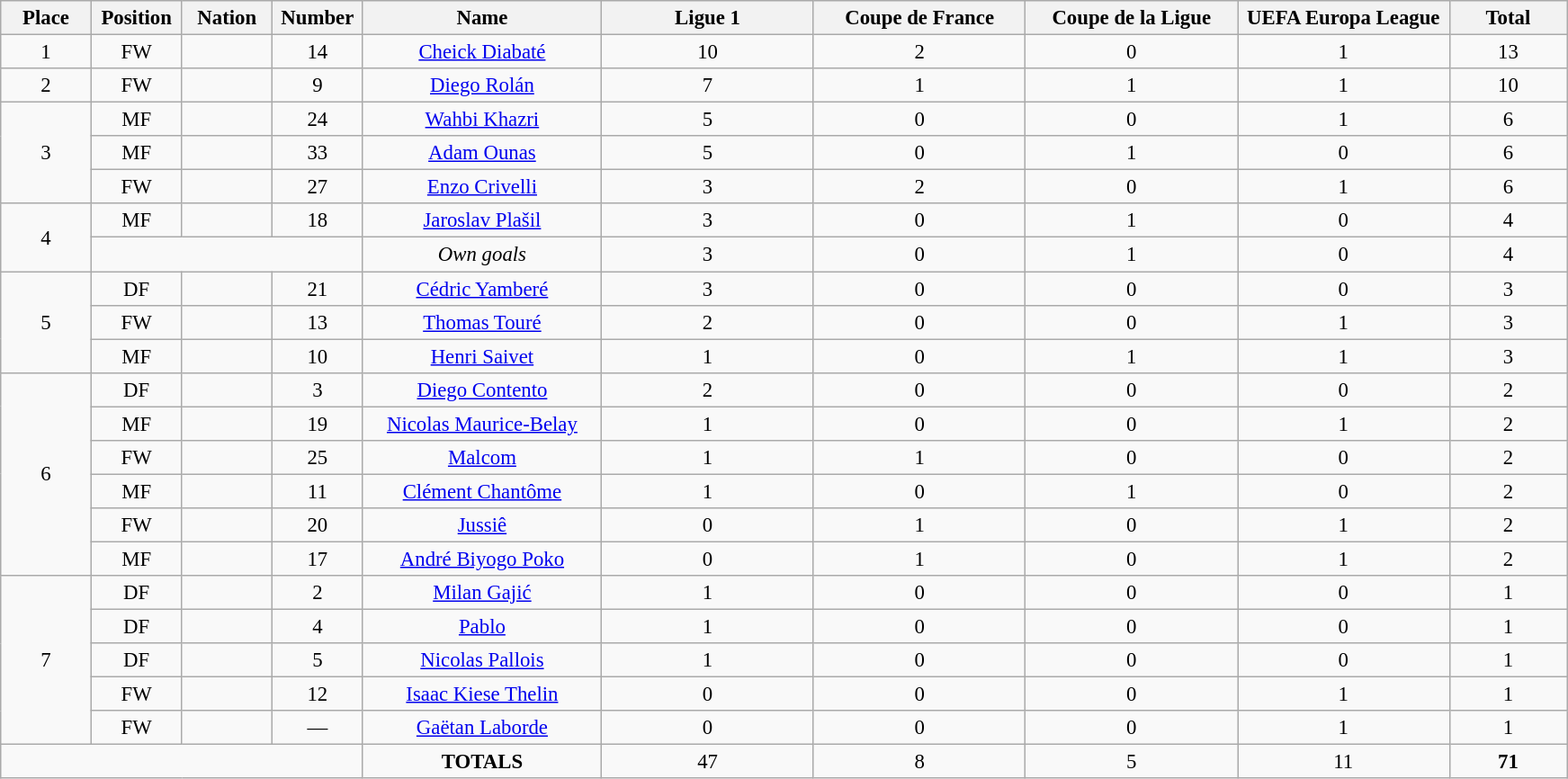<table class="wikitable" style="font-size: 95%; text-align: center;">
<tr>
<th width=60>Place</th>
<th width=60>Position</th>
<th width=60>Nation</th>
<th width=60>Number</th>
<th width=170>Name</th>
<th width=150>Ligue 1</th>
<th width=150>Coupe de France</th>
<th width=150>Coupe de la Ligue</th>
<th width=150>UEFA Europa League</th>
<th width=80>Total</th>
</tr>
<tr>
<td>1</td>
<td>FW</td>
<td></td>
<td>14</td>
<td><a href='#'>Cheick Diabaté</a></td>
<td>10</td>
<td>2</td>
<td>0</td>
<td>1</td>
<td>13</td>
</tr>
<tr>
<td>2</td>
<td>FW</td>
<td></td>
<td>9</td>
<td><a href='#'>Diego Rolán</a></td>
<td>7</td>
<td>1</td>
<td>1</td>
<td>1</td>
<td>10</td>
</tr>
<tr>
<td rowspan="3">3</td>
<td>MF</td>
<td></td>
<td>24</td>
<td><a href='#'>Wahbi Khazri</a></td>
<td>5</td>
<td>0</td>
<td>0</td>
<td>1</td>
<td>6</td>
</tr>
<tr>
<td>MF</td>
<td></td>
<td>33</td>
<td><a href='#'>Adam Ounas</a></td>
<td>5</td>
<td>0</td>
<td>1</td>
<td>0</td>
<td>6</td>
</tr>
<tr>
<td>FW</td>
<td></td>
<td>27</td>
<td><a href='#'>Enzo Crivelli</a></td>
<td>3</td>
<td>2</td>
<td>0</td>
<td>1</td>
<td>6</td>
</tr>
<tr>
<td rowspan="2">4</td>
<td>MF</td>
<td></td>
<td>18</td>
<td><a href='#'>Jaroslav Plašil</a></td>
<td>3</td>
<td>0</td>
<td>1</td>
<td>0</td>
<td>4</td>
</tr>
<tr>
<td colspan="3"></td>
<td><em>Own goals</em></td>
<td>3</td>
<td>0</td>
<td>1</td>
<td>0</td>
<td>4</td>
</tr>
<tr>
<td rowspan="3">5</td>
<td>DF</td>
<td></td>
<td>21</td>
<td><a href='#'>Cédric Yamberé</a></td>
<td>3</td>
<td>0</td>
<td>0</td>
<td>0</td>
<td>3</td>
</tr>
<tr>
<td>FW</td>
<td></td>
<td>13</td>
<td><a href='#'>Thomas Touré</a></td>
<td>2</td>
<td>0</td>
<td>0</td>
<td>1</td>
<td>3</td>
</tr>
<tr>
<td>MF</td>
<td></td>
<td>10</td>
<td><a href='#'>Henri Saivet</a></td>
<td>1</td>
<td>0</td>
<td>1</td>
<td>1</td>
<td>3</td>
</tr>
<tr>
<td rowspan="6">6</td>
<td>DF</td>
<td></td>
<td>3</td>
<td><a href='#'>Diego Contento</a></td>
<td>2</td>
<td>0</td>
<td>0</td>
<td>0</td>
<td>2</td>
</tr>
<tr>
<td>MF</td>
<td></td>
<td>19</td>
<td><a href='#'>Nicolas Maurice-Belay</a></td>
<td>1</td>
<td>0</td>
<td>0</td>
<td>1</td>
<td>2</td>
</tr>
<tr>
<td>FW</td>
<td></td>
<td>25</td>
<td><a href='#'>Malcom</a></td>
<td>1</td>
<td>1</td>
<td>0</td>
<td>0</td>
<td>2</td>
</tr>
<tr>
<td>MF</td>
<td></td>
<td>11</td>
<td><a href='#'>Clément Chantôme</a></td>
<td>1</td>
<td>0</td>
<td>1</td>
<td>0</td>
<td>2</td>
</tr>
<tr>
<td>FW</td>
<td></td>
<td>20</td>
<td><a href='#'>Jussiê</a></td>
<td>0</td>
<td>1</td>
<td>0</td>
<td>1</td>
<td>2</td>
</tr>
<tr>
<td>MF</td>
<td></td>
<td>17</td>
<td><a href='#'>André Biyogo Poko</a></td>
<td>0</td>
<td>1</td>
<td>0</td>
<td>1</td>
<td>2</td>
</tr>
<tr>
<td rowspan="5">7</td>
<td>DF</td>
<td></td>
<td>2</td>
<td><a href='#'>Milan Gajić</a></td>
<td>1</td>
<td>0</td>
<td>0</td>
<td>0</td>
<td>1</td>
</tr>
<tr>
<td>DF</td>
<td></td>
<td>4</td>
<td><a href='#'>Pablo</a></td>
<td>1</td>
<td>0</td>
<td>0</td>
<td>0</td>
<td>1</td>
</tr>
<tr>
<td>DF</td>
<td></td>
<td>5</td>
<td><a href='#'>Nicolas Pallois</a></td>
<td>1</td>
<td>0</td>
<td>0</td>
<td>0</td>
<td>1</td>
</tr>
<tr>
<td>FW</td>
<td></td>
<td>12</td>
<td><a href='#'>Isaac Kiese Thelin</a></td>
<td>0</td>
<td>0</td>
<td>0</td>
<td>1</td>
<td>1</td>
</tr>
<tr>
<td>FW</td>
<td></td>
<td>—</td>
<td><a href='#'>Gaëtan Laborde</a></td>
<td>0</td>
<td>0</td>
<td>0</td>
<td>1</td>
<td>1</td>
</tr>
<tr>
<td colspan="4"></td>
<td><strong>TOTALS</strong></td>
<td>47</td>
<td>8</td>
<td>5</td>
<td>11</td>
<td><strong>71</strong></td>
</tr>
</table>
